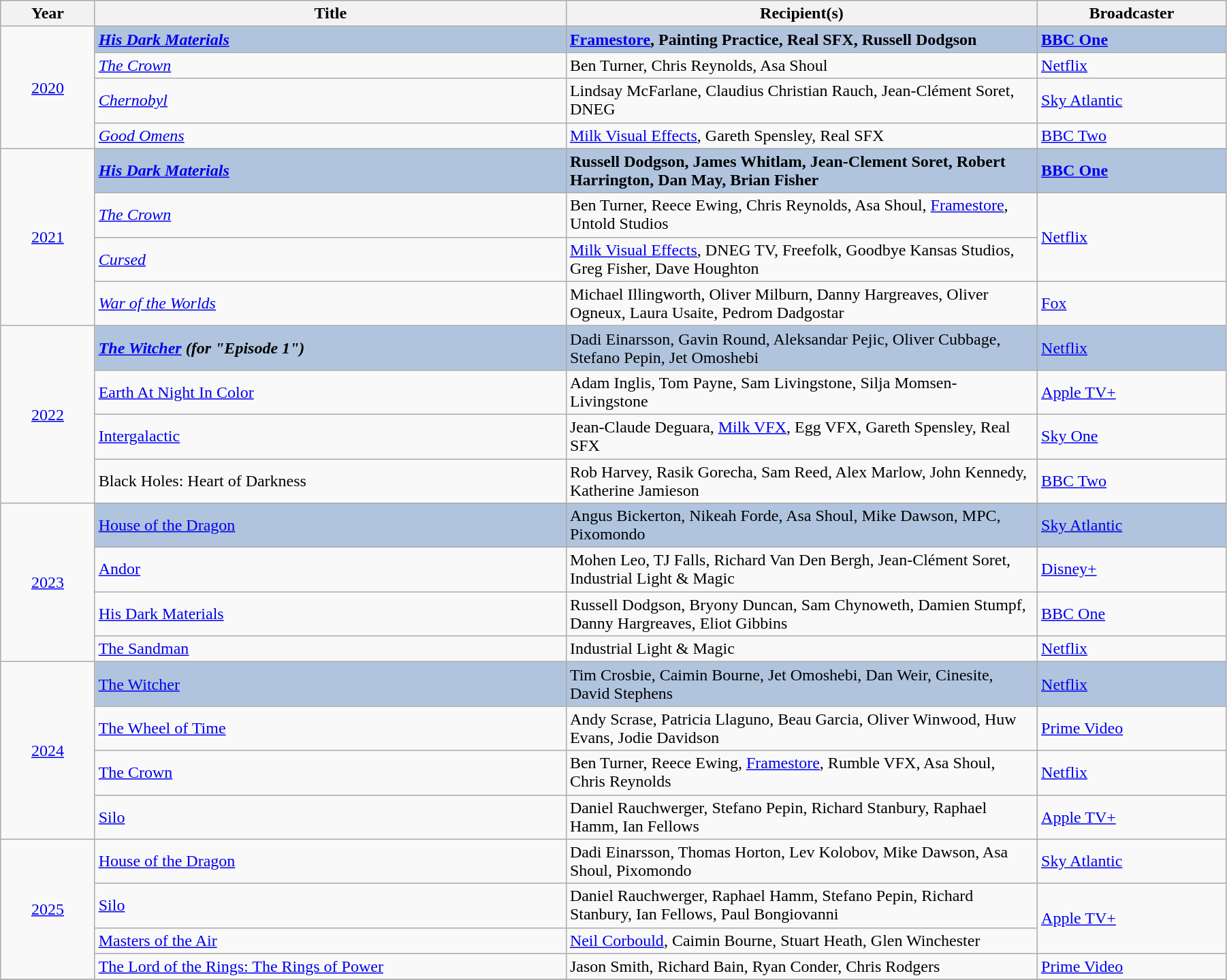<table class="wikitable" width="95%">
<tr>
<th width=5%>Year</th>
<th width=25%>Title</th>
<th width=25%>Recipient(s)</th>
<th width=10%>Broadcaster</th>
</tr>
<tr>
<td rowspan="4" style="text-align:center;"><a href='#'>2020</a><br></td>
<td style="background:#B0C4DE;"><strong><em><a href='#'>His Dark Materials</a></em></strong></td>
<td style="background:#B0C4DE;"><strong><a href='#'>Framestore</a>, Painting Practice, Real SFX, Russell Dodgson</strong></td>
<td style="background:#B0C4DE;"><strong><a href='#'>BBC One</a></strong></td>
</tr>
<tr>
<td><em><a href='#'>The Crown</a></em></td>
<td>Ben Turner, Chris Reynolds, Asa Shoul</td>
<td><a href='#'>Netflix</a></td>
</tr>
<tr>
<td><em><a href='#'>Chernobyl</a></em></td>
<td>Lindsay McFarlane, Claudius Christian Rauch, Jean-Clément Soret, DNEG</td>
<td><a href='#'>Sky Atlantic</a></td>
</tr>
<tr>
<td><em><a href='#'>Good Omens</a></em></td>
<td><a href='#'>Milk Visual Effects</a>, Gareth Spensley, Real SFX</td>
<td><a href='#'>BBC Two</a></td>
</tr>
<tr>
<td rowspan="4" style="text-align:center;"><a href='#'>2021</a><br></td>
<td style="background:#B0C4DE;"><strong><em><a href='#'>His Dark Materials</a></em></strong></td>
<td style="background:#B0C4DE;"><strong>Russell Dodgson, James Whitlam, Jean-Clement Soret, Robert Harrington, Dan May, Brian Fisher</strong></td>
<td style="background:#B0C4DE;"><strong><a href='#'>BBC One</a></strong></td>
</tr>
<tr>
<td><em><a href='#'>The Crown</a></em></td>
<td>Ben Turner, Reece Ewing, Chris Reynolds, Asa Shoul, <a href='#'>Framestore</a>, Untold Studios</td>
<td rowspan="2"><a href='#'>Netflix</a></td>
</tr>
<tr>
<td><em><a href='#'>Cursed</a></em></td>
<td><a href='#'>Milk Visual Effects</a>, DNEG TV, Freefolk, Goodbye Kansas Studios, Greg Fisher, Dave Houghton</td>
</tr>
<tr>
<td><em><a href='#'>War of the Worlds</a></em></td>
<td>Michael Illingworth, Oliver Milburn, Danny Hargreaves, Oliver Ogneux, Laura Usaite, Pedrom Dadgostar</td>
<td><a href='#'>Fox</a></td>
</tr>
<tr>
<td rowspan="4" style="text-align:center;"><a href='#'>2022</a><br></td>
<td style="background:#B0C4DE;"><strong><em><a href='#'>The Witcher</a><em> (for "Episode 1")<strong></td>
<td style="background:#B0C4DE;"></strong>Dadi Einarsson, Gavin Round, Aleksandar Pejic, Oliver Cubbage, Stefano Pepin, Jet Omoshebi<strong></td>
<td style="background:#B0C4DE;"></strong><a href='#'>Netflix</a><strong></td>
</tr>
<tr>
<td></em><a href='#'>Earth At Night In Color</a><em></td>
<td>Adam Inglis, Tom Payne, Sam Livingstone, Silja Momsen-Livingstone</td>
<td><a href='#'>Apple TV+</a></td>
</tr>
<tr>
<td></em><a href='#'>Intergalactic</a><em></td>
<td>Jean-Claude Deguara, <a href='#'>Milk VFX</a>, Egg VFX, Gareth Spensley, Real SFX</td>
<td><a href='#'>Sky One</a></td>
</tr>
<tr>
<td></em>Black Holes: Heart of Darkness<em></td>
<td>Rob Harvey, Rasik Gorecha, Sam Reed, Alex Marlow, John Kennedy, Katherine Jamieson</td>
<td><a href='#'>BBC Two</a></td>
</tr>
<tr>
<td rowspan="4" style="text-align:center;"><a href='#'>2023</a><br></td>
<td style="background:#B0C4DE;"></em></strong><a href='#'>House of the Dragon</a><strong><em></td>
<td style="background:#B0C4DE;"></strong>Angus Bickerton, Nikeah Forde, Asa Shoul, Mike Dawson, MPC, Pixomondo<strong></td>
<td style="background:#B0C4DE;"></strong><a href='#'>Sky Atlantic</a><strong></td>
</tr>
<tr>
<td></em><a href='#'>Andor</a><em></td>
<td>Mohen Leo, TJ Falls, Richard Van Den Bergh, Jean-Clément Soret, Industrial Light & Magic</td>
<td><a href='#'>Disney+</a></td>
</tr>
<tr>
<td></em><a href='#'>His Dark Materials</a><em></td>
<td>Russell Dodgson, Bryony Duncan, Sam Chynoweth, Damien Stumpf, Danny Hargreaves, Eliot Gibbins</td>
<td><a href='#'>BBC One</a></td>
</tr>
<tr>
<td></em><a href='#'>The Sandman</a><em></td>
<td>Industrial Light & Magic</td>
<td><a href='#'>Netflix</a></td>
</tr>
<tr>
<td rowspan="4" style="text-align:center;"><a href='#'>2024</a><br></td>
<td style="background:#B0C4DE;"></em></strong><a href='#'>The Witcher</a><strong><em></td>
<td style="background:#B0C4DE;"></strong>Tim Crosbie, Caimin Bourne, Jet Omoshebi, Dan Weir, Cinesite, David Stephens<strong></td>
<td style="background:#B0C4DE;"></strong><a href='#'>Netflix</a><strong></td>
</tr>
<tr>
<td></em><a href='#'>The Wheel of Time</a><em></td>
<td>Andy Scrase, Patricia Llaguno, Beau Garcia, Oliver Winwood, Huw Evans, Jodie Davidson</td>
<td><a href='#'>Prime Video</a></td>
</tr>
<tr>
<td></em><a href='#'>The Crown</a><em></td>
<td>Ben Turner, Reece Ewing, <a href='#'>Framestore</a>, Rumble VFX, Asa Shoul, Chris Reynolds</td>
<td><a href='#'>Netflix</a></td>
</tr>
<tr>
<td></em><a href='#'>Silo</a><em></td>
<td>Daniel Rauchwerger, Stefano Pepin, Richard Stanbury, Raphael Hamm, Ian Fellows</td>
<td><a href='#'>Apple TV+</a></td>
</tr>
<tr>
<td rowspan="4" style="text-align:center;"><a href='#'>2025</a><br></td>
<td></em><a href='#'>House of the Dragon</a><em></td>
<td>Dadi Einarsson, Thomas Horton, Lev Kolobov, Mike Dawson, Asa Shoul, Pixomondo</td>
<td><a href='#'>Sky Atlantic</a></td>
</tr>
<tr>
<td></em><a href='#'>Silo</a><em></td>
<td>Daniel Rauchwerger, Raphael Hamm, Stefano Pepin, Richard Stanbury, Ian Fellows, Paul Bongiovanni</td>
<td rowspan="2"><a href='#'>Apple TV+</a></td>
</tr>
<tr>
<td></em><a href='#'>Masters of the Air</a><em></td>
<td><a href='#'>Neil Corbould</a>, Caimin Bourne, Stuart Heath, Glen Winchester</td>
</tr>
<tr>
<td></em><a href='#'>The Lord of the Rings: The Rings of Power</a><em></td>
<td>Jason Smith, Richard Bain, Ryan Conder, Chris Rodgers</td>
<td><a href='#'>Prime Video</a></td>
</tr>
<tr>
</tr>
</table>
